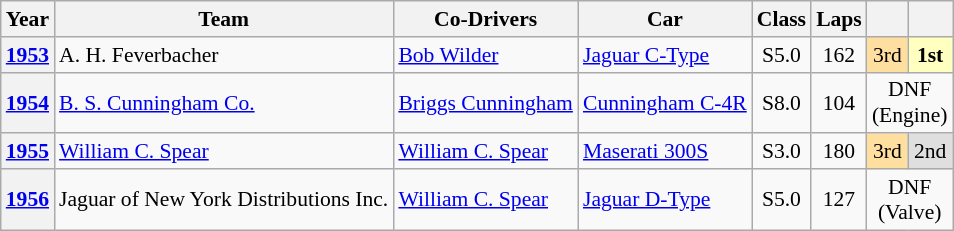<table class="wikitable" style="text-align:center; font-size:90%">
<tr>
<th>Year</th>
<th>Team</th>
<th>Co-Drivers</th>
<th>Car</th>
<th>Class</th>
<th>Laps</th>
<th></th>
<th></th>
</tr>
<tr>
<th><a href='#'>1953</a></th>
<td align="left"> A. H. Feverbacher</td>
<td align="left"> <a href='#'>Bob Wilder</a></td>
<td align="left"><a href='#'>Jaguar C-Type</a></td>
<td>S5.0</td>
<td>162</td>
<td style="background:#ffdf9f;">3rd</td>
<td style="background:#ffffbf;"><strong>1st</strong></td>
</tr>
<tr>
<th><a href='#'>1954</a></th>
<td align="left"> <a href='#'>B. S. Cunningham Co.</a></td>
<td align="left"> <a href='#'>Briggs Cunningham</a></td>
<td align="left"><a href='#'>Cunningham C-4R</a></td>
<td>S8.0</td>
<td>104</td>
<td colspan=2>DNF<br>(Engine)</td>
</tr>
<tr>
<th><a href='#'>1955</a></th>
<td align="left"> <a href='#'>William C. Spear</a></td>
<td align="left"> <a href='#'>William C. Spear</a></td>
<td align="left"><a href='#'>Maserati 300S</a></td>
<td>S3.0</td>
<td>180</td>
<td style="background:#ffdf9f;">3rd</td>
<td style="background:#dfdfdf;">2nd</td>
</tr>
<tr>
<th><a href='#'>1956</a></th>
<td align="left"> Jaguar of New York Distributions Inc.</td>
<td align="left"> <a href='#'>William C. Spear</a></td>
<td align="left"><a href='#'>Jaguar D-Type</a></td>
<td>S5.0</td>
<td>127</td>
<td colspan=2>DNF<br>(Valve)</td>
</tr>
</table>
